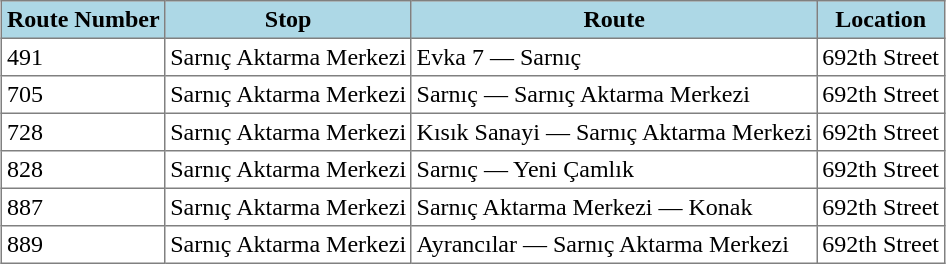<table class="toccolours" border="1" cellpadding="3" style="margin:1em auto; border-collapse:collapse">
<tr style="background:lightblue;">
<th>Route Number</th>
<th>Stop</th>
<th>Route</th>
<th>Location</th>
</tr>
<tr>
<td>491</td>
<td>Sarnıç Aktarma Merkezi</td>
<td>Evka 7 — Sarnıç</td>
<td>692th Street</td>
</tr>
<tr>
<td>705</td>
<td>Sarnıç Aktarma Merkezi</td>
<td>Sarnıç — Sarnıç Aktarma Merkezi</td>
<td>692th Street</td>
</tr>
<tr>
<td>728</td>
<td>Sarnıç Aktarma Merkezi</td>
<td>Kısık Sanayi — Sarnıç Aktarma Merkezi</td>
<td>692th Street</td>
</tr>
<tr>
<td>828</td>
<td>Sarnıç Aktarma Merkezi</td>
<td>Sarnıç — Yeni Çamlık</td>
<td>692th Street</td>
</tr>
<tr>
<td>887</td>
<td>Sarnıç Aktarma Merkezi</td>
<td>Sarnıç Aktarma Merkezi — Konak</td>
<td>692th Street</td>
</tr>
<tr>
<td>889</td>
<td>Sarnıç Aktarma Merkezi</td>
<td>Ayrancılar — Sarnıç Aktarma Merkezi</td>
<td>692th Street</td>
</tr>
</table>
